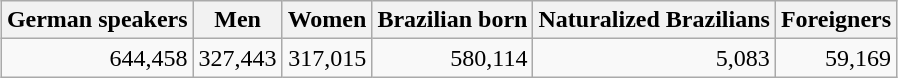<table class="wikitable" style="margin:auto;">
<tr>
<th>German speakers</th>
<th>Men</th>
<th>Women</th>
<th>Brazilian born</th>
<th>Naturalized Brazilians</th>
<th>Foreigners</th>
</tr>
<tr style="text-align:right;">
<td>644,458</td>
<td>327,443</td>
<td>317,015</td>
<td>580,114</td>
<td>5,083</td>
<td>59,169</td>
</tr>
</table>
